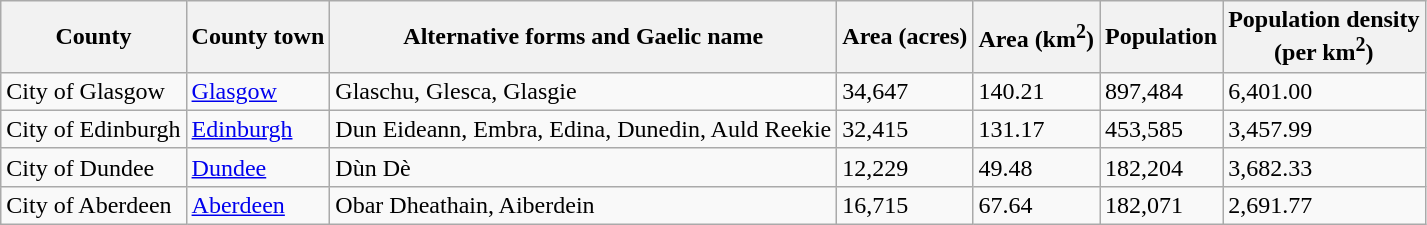<table class="wikitable sortable">
<tr>
<th>County</th>
<th>County town</th>
<th>Alternative forms and Gaelic name</th>
<th>Area (acres)</th>
<th>Area (km<sup>2</sup>)</th>
<th>Population</th>
<th>Population density<br>(per km<sup>2</sup>)</th>
</tr>
<tr>
<td>City of Glasgow</td>
<td><a href='#'>Glasgow</a></td>
<td>Glaschu, Glesca, Glasgie</td>
<td>34,647</td>
<td>140.21</td>
<td>897,484</td>
<td>6,401.00</td>
</tr>
<tr>
<td>City of Edinburgh</td>
<td><a href='#'>Edinburgh</a></td>
<td>Dun Eideann, Embra, Edina, Dunedin, Auld Reekie</td>
<td>32,415</td>
<td>131.17</td>
<td>453,585</td>
<td>3,457.99</td>
</tr>
<tr>
<td>City of Dundee</td>
<td><a href='#'>Dundee</a></td>
<td>Dùn Dè</td>
<td>12,229</td>
<td>49.48</td>
<td>182,204</td>
<td>3,682.33</td>
</tr>
<tr>
<td>City of Aberdeen</td>
<td><a href='#'>Aberdeen</a></td>
<td>Obar Dheathain, Aiberdein</td>
<td>16,715</td>
<td>67.64</td>
<td>182,071</td>
<td>2,691.77</td>
</tr>
</table>
